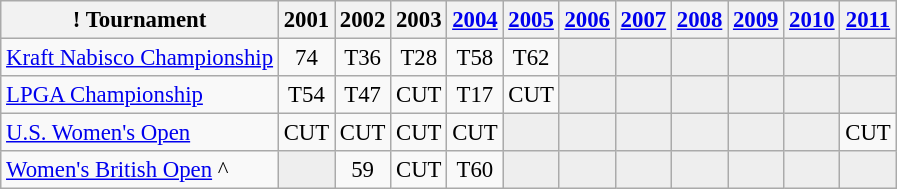<table class="wikitable" style="font-size:95%;text-align:center;">
<tr>
<th>! Tournament</th>
<th>2001</th>
<th>2002</th>
<th>2003</th>
<th><a href='#'>2004</a></th>
<th><a href='#'>2005</a></th>
<th><a href='#'>2006</a></th>
<th><a href='#'>2007</a></th>
<th><a href='#'>2008</a></th>
<th><a href='#'>2009</a></th>
<th><a href='#'>2010</a></th>
<th><a href='#'>2011</a></th>
</tr>
<tr>
<td align=left><a href='#'>Kraft Nabisco Championship</a></td>
<td>74</td>
<td>T36</td>
<td>T28</td>
<td>T58</td>
<td>T62</td>
<td style="background:#eeeeee;"></td>
<td style="background:#eeeeee;"></td>
<td style="background:#eeeeee;"></td>
<td style="background:#eeeeee;"></td>
<td style="background:#eeeeee;"></td>
<td style="background:#eeeeee;"></td>
</tr>
<tr>
<td align=left><a href='#'>LPGA Championship</a></td>
<td>T54</td>
<td>T47</td>
<td>CUT</td>
<td>T17</td>
<td>CUT</td>
<td style="background:#eeeeee;"></td>
<td style="background:#eeeeee;"></td>
<td style="background:#eeeeee;"></td>
<td style="background:#eeeeee;"></td>
<td style="background:#eeeeee;"></td>
<td style="background:#eeeeee;"></td>
</tr>
<tr>
<td align=left><a href='#'>U.S. Women's Open</a></td>
<td>CUT</td>
<td>CUT</td>
<td>CUT</td>
<td>CUT</td>
<td style="background:#eeeeee;"></td>
<td style="background:#eeeeee;"></td>
<td style="background:#eeeeee;"></td>
<td style="background:#eeeeee;"></td>
<td style="background:#eeeeee;"></td>
<td style="background:#eeeeee;"></td>
<td>CUT</td>
</tr>
<tr>
<td align=left><a href='#'>Women's British Open</a> ^</td>
<td style="background:#eeeeee;"></td>
<td>59</td>
<td>CUT</td>
<td>T60</td>
<td style="background:#eeeeee;"></td>
<td style="background:#eeeeee;"></td>
<td style="background:#eeeeee;"></td>
<td style="background:#eeeeee;"></td>
<td style="background:#eeeeee;"></td>
<td style="background:#eeeeee;"></td>
<td style="background:#eeeeee;"></td>
</tr>
</table>
